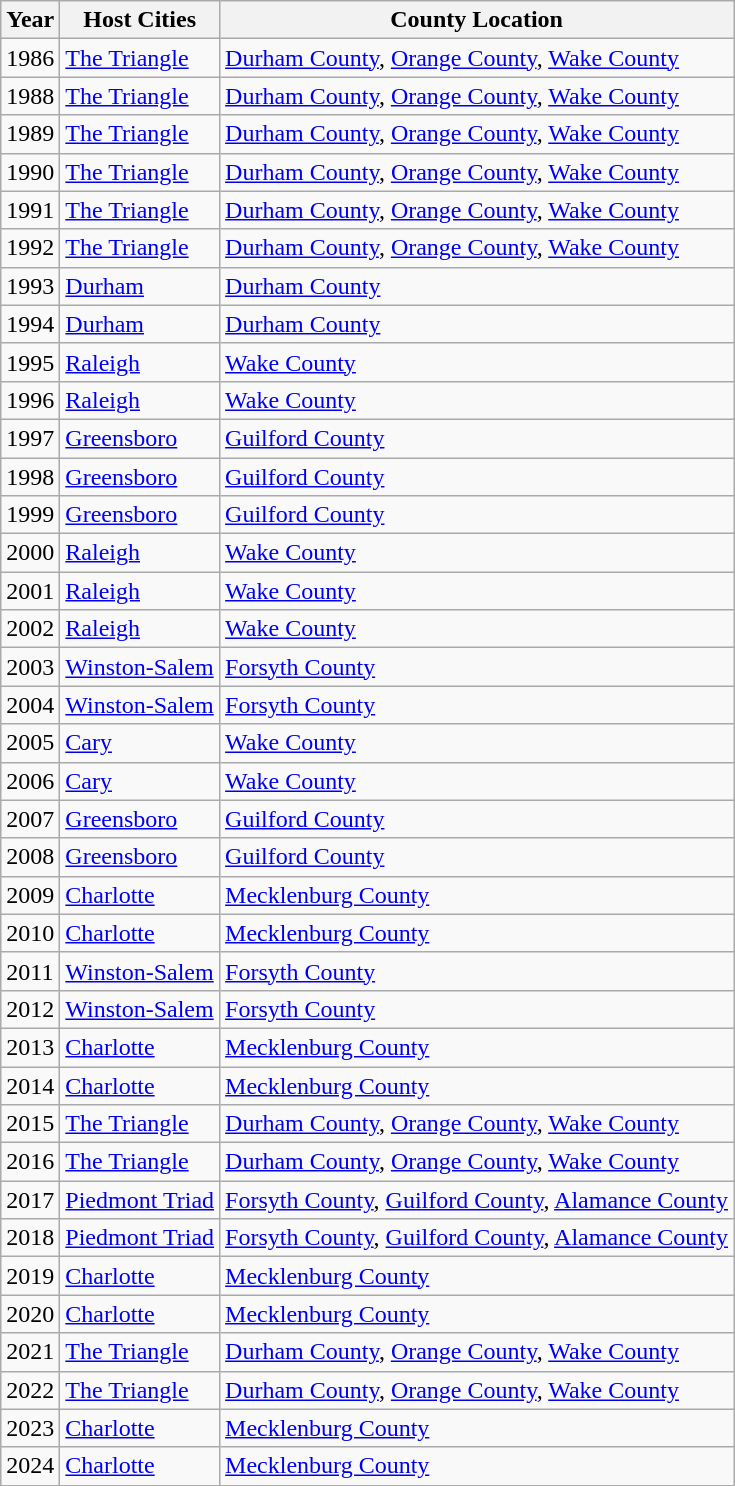<table class="wikitable">
<tr>
<th>Year</th>
<th>Host Cities</th>
<th>County Location</th>
</tr>
<tr>
<td>1986</td>
<td><a href='#'>The Triangle</a></td>
<td><a href='#'>Durham County</a>, <a href='#'>Orange County</a>, <a href='#'>Wake County</a></td>
</tr>
<tr>
<td>1988</td>
<td><a href='#'>The Triangle</a></td>
<td><a href='#'>Durham County</a>, <a href='#'>Orange County</a>, <a href='#'>Wake County</a></td>
</tr>
<tr>
<td>1989</td>
<td><a href='#'>The Triangle</a></td>
<td><a href='#'>Durham County</a>, <a href='#'>Orange County</a>, <a href='#'>Wake County</a></td>
</tr>
<tr>
<td>1990</td>
<td><a href='#'>The Triangle</a></td>
<td><a href='#'>Durham County</a>, <a href='#'>Orange County</a>, <a href='#'>Wake County</a></td>
</tr>
<tr>
<td>1991</td>
<td><a href='#'>The Triangle</a></td>
<td><a href='#'>Durham County</a>, <a href='#'>Orange County</a>, <a href='#'>Wake County</a></td>
</tr>
<tr>
<td>1992</td>
<td><a href='#'>The Triangle</a></td>
<td><a href='#'>Durham County</a>, <a href='#'>Orange County</a>, <a href='#'>Wake County</a></td>
</tr>
<tr>
<td>1993</td>
<td><a href='#'>Durham</a></td>
<td><a href='#'>Durham County</a></td>
</tr>
<tr>
<td>1994</td>
<td><a href='#'>Durham</a></td>
<td><a href='#'>Durham County</a></td>
</tr>
<tr>
<td>1995</td>
<td><a href='#'>Raleigh</a></td>
<td><a href='#'>Wake County</a></td>
</tr>
<tr>
<td>1996</td>
<td><a href='#'>Raleigh</a></td>
<td><a href='#'>Wake County</a></td>
</tr>
<tr>
<td>1997</td>
<td><a href='#'>Greensboro</a></td>
<td><a href='#'>Guilford County</a></td>
</tr>
<tr>
<td>1998</td>
<td><a href='#'>Greensboro</a></td>
<td><a href='#'>Guilford County</a></td>
</tr>
<tr>
<td>1999</td>
<td><a href='#'>Greensboro</a></td>
<td><a href='#'>Guilford County</a></td>
</tr>
<tr>
<td>2000</td>
<td><a href='#'>Raleigh</a></td>
<td><a href='#'>Wake County</a></td>
</tr>
<tr>
<td>2001</td>
<td><a href='#'>Raleigh</a></td>
<td><a href='#'>Wake County</a></td>
</tr>
<tr>
<td>2002</td>
<td><a href='#'>Raleigh</a></td>
<td><a href='#'>Wake County</a></td>
</tr>
<tr>
<td>2003</td>
<td><a href='#'>Winston-Salem</a></td>
<td><a href='#'>Forsyth County</a></td>
</tr>
<tr>
<td>2004</td>
<td><a href='#'>Winston-Salem</a></td>
<td><a href='#'>Forsyth County</a></td>
</tr>
<tr>
<td>2005</td>
<td><a href='#'>Cary</a></td>
<td><a href='#'>Wake County</a></td>
</tr>
<tr>
<td>2006</td>
<td><a href='#'>Cary</a></td>
<td><a href='#'>Wake County</a></td>
</tr>
<tr>
<td>2007</td>
<td><a href='#'>Greensboro</a></td>
<td><a href='#'>Guilford County</a></td>
</tr>
<tr>
<td>2008</td>
<td><a href='#'>Greensboro</a></td>
<td><a href='#'>Guilford County</a></td>
</tr>
<tr>
<td>2009</td>
<td><a href='#'>Charlotte</a></td>
<td><a href='#'>Mecklenburg County</a></td>
</tr>
<tr>
<td>2010</td>
<td><a href='#'>Charlotte</a></td>
<td><a href='#'>Mecklenburg County</a></td>
</tr>
<tr>
<td>2011</td>
<td><a href='#'>Winston-Salem</a></td>
<td><a href='#'>Forsyth County</a></td>
</tr>
<tr>
<td>2012</td>
<td><a href='#'>Winston-Salem</a></td>
<td><a href='#'>Forsyth County</a></td>
</tr>
<tr>
<td>2013</td>
<td><a href='#'>Charlotte</a></td>
<td><a href='#'>Mecklenburg County</a></td>
</tr>
<tr>
<td>2014</td>
<td><a href='#'>Charlotte</a></td>
<td><a href='#'>Mecklenburg County</a></td>
</tr>
<tr>
<td>2015</td>
<td><a href='#'>The Triangle</a></td>
<td><a href='#'>Durham County</a>, <a href='#'>Orange County</a>, <a href='#'>Wake County</a></td>
</tr>
<tr>
<td>2016</td>
<td><a href='#'>The Triangle</a></td>
<td><a href='#'>Durham County</a>, <a href='#'>Orange County</a>, <a href='#'>Wake County</a></td>
</tr>
<tr>
<td>2017</td>
<td><a href='#'>Piedmont Triad</a></td>
<td><a href='#'>Forsyth County</a>, <a href='#'>Guilford County</a>, <a href='#'>Alamance County</a></td>
</tr>
<tr>
<td>2018</td>
<td><a href='#'>Piedmont Triad</a></td>
<td><a href='#'>Forsyth County</a>, <a href='#'>Guilford County</a>, <a href='#'>Alamance County</a></td>
</tr>
<tr>
<td>2019</td>
<td><a href='#'>Charlotte</a></td>
<td><a href='#'>Mecklenburg County</a></td>
</tr>
<tr>
<td>2020</td>
<td><a href='#'>Charlotte</a></td>
<td><a href='#'>Mecklenburg County</a></td>
</tr>
<tr>
<td>2021</td>
<td><a href='#'>The Triangle</a></td>
<td><a href='#'>Durham County</a>, <a href='#'>Orange County</a>, <a href='#'>Wake County</a></td>
</tr>
<tr>
<td>2022</td>
<td><a href='#'>The Triangle</a></td>
<td><a href='#'>Durham County</a>, <a href='#'>Orange County</a>, <a href='#'>Wake County</a></td>
</tr>
<tr>
<td>2023</td>
<td><a href='#'>Charlotte</a></td>
<td><a href='#'>Mecklenburg County</a></td>
</tr>
<tr>
<td>2024</td>
<td><a href='#'>Charlotte</a></td>
<td><a href='#'>Mecklenburg County</a></td>
</tr>
</table>
